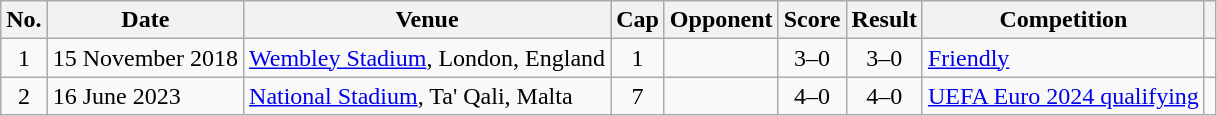<table class="wikitable sortable">
<tr>
<th scope="col">No.</th>
<th scope="col">Date</th>
<th scope="col">Venue</th>
<th scope="col">Cap</th>
<th scope="col">Opponent</th>
<th scope="col">Score</th>
<th scope="col">Result</th>
<th scope="col">Competition</th>
<th scope="col" class="unsortable"></th>
</tr>
<tr>
<td style="text-align: center;">1</td>
<td>15 November 2018</td>
<td><a href='#'>Wembley Stadium</a>, London, England</td>
<td style="text-align: center;">1</td>
<td></td>
<td style="text-align: center;">3–0</td>
<td style="text-align: center;">3–0</td>
<td><a href='#'>Friendly</a></td>
<td style="text-align: center;"></td>
</tr>
<tr>
<td style="text-align: center;">2</td>
<td>16 June 2023</td>
<td><a href='#'>National Stadium</a>, Ta' Qali, Malta</td>
<td style="text-align: center;">7</td>
<td></td>
<td style="text-align: center;">4–0</td>
<td style="text-align: center;">4–0</td>
<td><a href='#'>UEFA Euro 2024 qualifying</a></td>
<td style="text-align: center;"></td>
</tr>
</table>
